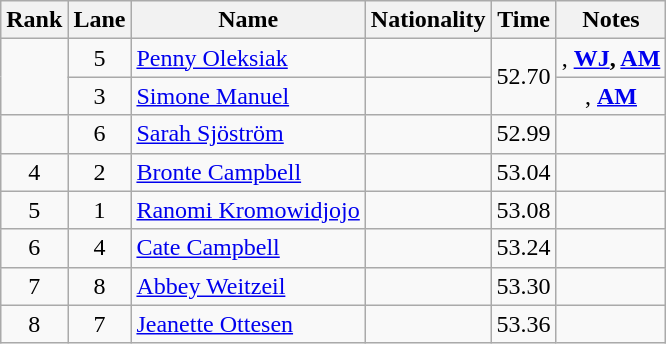<table class="wikitable sortable" style="text-align:center">
<tr>
<th>Rank</th>
<th>Lane</th>
<th>Name</th>
<th>Nationality</th>
<th>Time</th>
<th>Notes</th>
</tr>
<tr>
<td rowspan=2></td>
<td>5</td>
<td align=left><a href='#'>Penny Oleksiak</a></td>
<td align=left></td>
<td rowspan=2>52.70</td>
<td>, <strong><a href='#'>WJ</a>, <a href='#'>AM</a></strong></td>
</tr>
<tr>
<td>3</td>
<td align=left><a href='#'>Simone Manuel</a></td>
<td align=left></td>
<td>, <strong><a href='#'>AM</a></strong></td>
</tr>
<tr>
<td></td>
<td>6</td>
<td align=left><a href='#'>Sarah Sjöström</a></td>
<td align=left></td>
<td>52.99</td>
<td></td>
</tr>
<tr>
<td>4</td>
<td>2</td>
<td align=left><a href='#'>Bronte Campbell</a></td>
<td align=left></td>
<td>53.04</td>
<td></td>
</tr>
<tr>
<td>5</td>
<td>1</td>
<td align=left><a href='#'>Ranomi Kromowidjojo</a></td>
<td align=left></td>
<td>53.08</td>
<td></td>
</tr>
<tr>
<td>6</td>
<td>4</td>
<td align=left><a href='#'>Cate Campbell</a></td>
<td align=left></td>
<td>53.24</td>
<td></td>
</tr>
<tr>
<td>7</td>
<td>8</td>
<td align=left><a href='#'>Abbey Weitzeil</a></td>
<td align=left></td>
<td>53.30</td>
<td></td>
</tr>
<tr>
<td>8</td>
<td>7</td>
<td align=left><a href='#'>Jeanette Ottesen</a></td>
<td align=left></td>
<td>53.36</td>
<td></td>
</tr>
</table>
